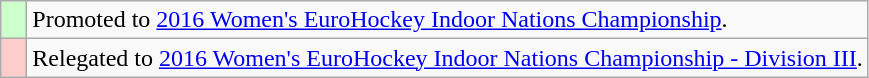<table class="wikitable">
<tr>
<td style="width:10px; background:#cfc;"></td>
<td>Promoted to <a href='#'>2016 Women's EuroHockey Indoor Nations Championship</a>.</td>
</tr>
<tr>
<td style="width:10px; background:#ffcccc;"></td>
<td>Relegated to <a href='#'>2016 Women's EuroHockey Indoor Nations Championship - Division III</a>.</td>
</tr>
</table>
